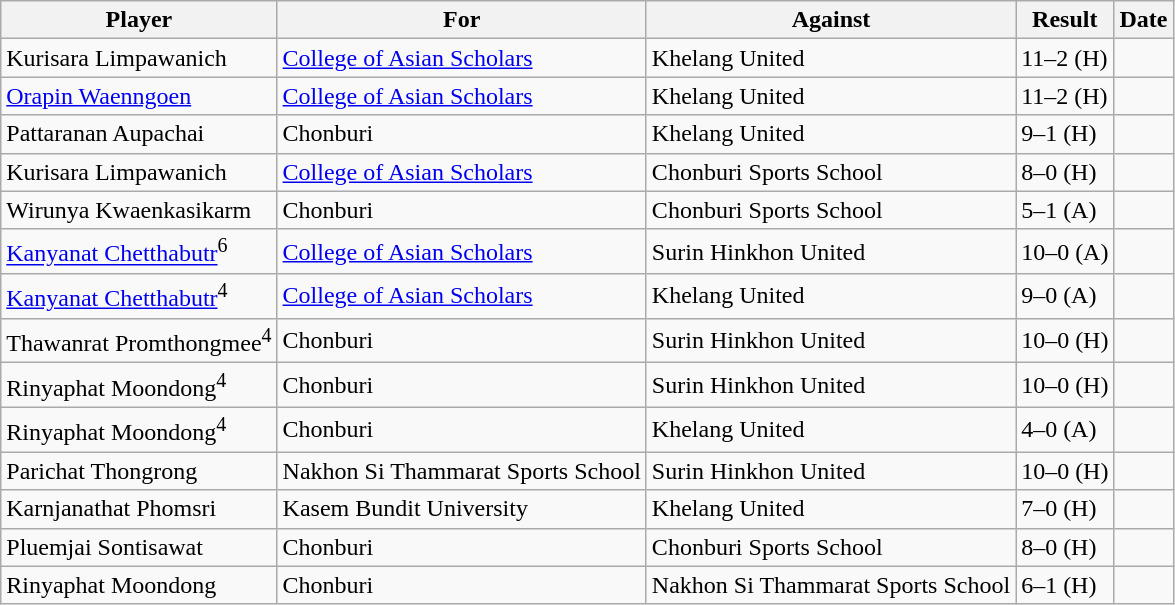<table class="wikitable">
<tr>
<th>Player</th>
<th>For</th>
<th>Against</th>
<th>Result</th>
<th>Date</th>
</tr>
<tr>
<td> Kurisara Limpawanich</td>
<td><a href='#'>College of Asian Scholars</a></td>
<td>Khelang United</td>
<td>11–2 (H)</td>
<td></td>
</tr>
<tr>
<td> <a href='#'>Orapin Waenngoen</a></td>
<td><a href='#'>College of Asian Scholars</a></td>
<td>Khelang United</td>
<td>11–2 (H)</td>
<td></td>
</tr>
<tr>
<td> Pattaranan Aupachai</td>
<td>Chonburi</td>
<td>Khelang United</td>
<td>9–1 (H)</td>
<td></td>
</tr>
<tr>
<td> Kurisara Limpawanich</td>
<td><a href='#'>College of Asian Scholars</a></td>
<td>Chonburi Sports School</td>
<td>8–0 (H)</td>
<td></td>
</tr>
<tr>
<td> Wirunya Kwaenkasikarm</td>
<td>Chonburi</td>
<td>Chonburi Sports School</td>
<td>5–1 (A)</td>
<td></td>
</tr>
<tr>
<td> <a href='#'>Kanyanat Chetthabutr</a><sup>6</sup></td>
<td><a href='#'>College of Asian Scholars</a></td>
<td>Surin Hinkhon United</td>
<td>10–0 (A)</td>
<td></td>
</tr>
<tr>
<td> <a href='#'>Kanyanat Chetthabutr</a><sup>4</sup></td>
<td><a href='#'>College of Asian Scholars</a></td>
<td>Khelang United</td>
<td>9–0 (A)</td>
<td></td>
</tr>
<tr>
<td> Thawanrat Promthongmee<sup>4</sup></td>
<td>Chonburi</td>
<td>Surin Hinkhon United</td>
<td>10–0 (H)</td>
<td></td>
</tr>
<tr>
<td> Rinyaphat Moondong<sup>4</sup></td>
<td>Chonburi</td>
<td>Surin Hinkhon United</td>
<td>10–0 (H)</td>
<td></td>
</tr>
<tr>
<td> Rinyaphat Moondong<sup>4</sup></td>
<td>Chonburi</td>
<td>Khelang United</td>
<td>4–0 (A)</td>
<td></td>
</tr>
<tr>
<td> Parichat Thongrong</td>
<td>Nakhon Si Thammarat Sports School</td>
<td>Surin Hinkhon United</td>
<td>10–0 (H)</td>
<td></td>
</tr>
<tr>
<td> Karnjanathat Phomsri</td>
<td>Kasem Bundit University</td>
<td>Khelang United</td>
<td>7–0 (H)</td>
<td></td>
</tr>
<tr>
<td> Pluemjai Sontisawat</td>
<td>Chonburi</td>
<td>Chonburi Sports School</td>
<td>8–0 (H)</td>
<td></td>
</tr>
<tr>
<td> Rinyaphat Moondong</td>
<td>Chonburi</td>
<td>Nakhon Si Thammarat Sports School</td>
<td>6–1 (H)</td>
<td></td>
</tr>
</table>
